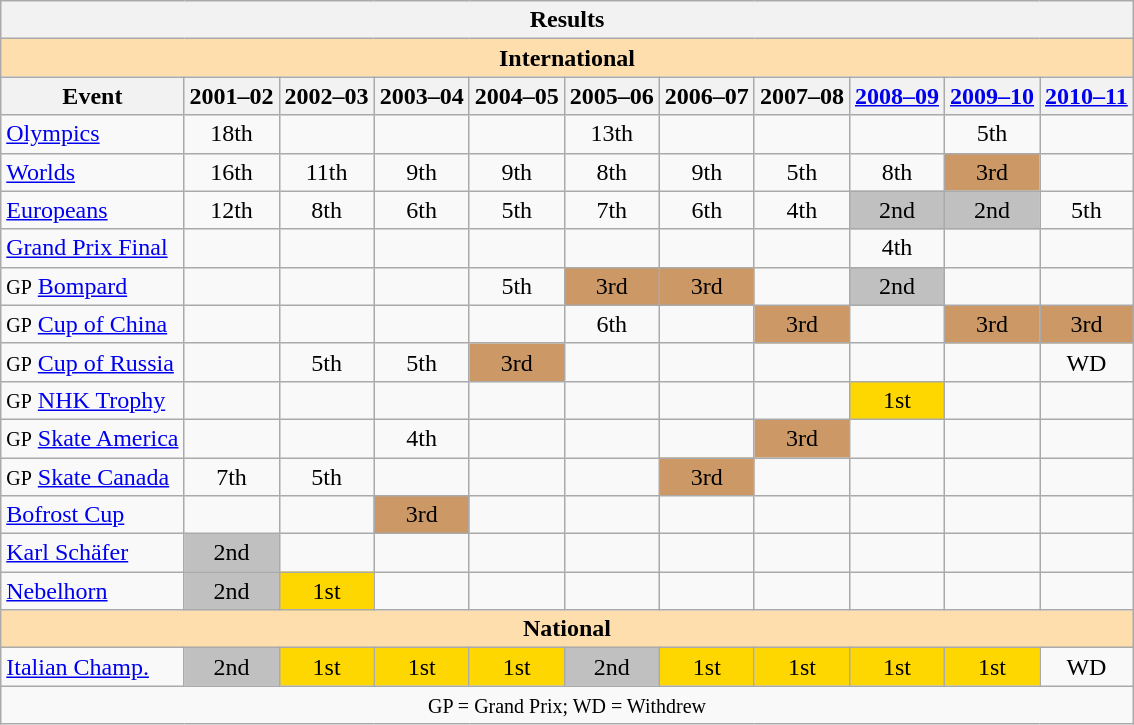<table class="wikitable" style="text-align:center">
<tr>
<th colspan=11 align=center><strong>Results</strong></th>
</tr>
<tr>
<th style="background-color: #ffdead; " colspan=11 align=center><strong>International</strong></th>
</tr>
<tr>
<th>Event</th>
<th>2001–02</th>
<th>2002–03</th>
<th>2003–04</th>
<th>2004–05</th>
<th>2005–06</th>
<th>2006–07</th>
<th>2007–08</th>
<th><a href='#'>2008–09</a></th>
<th><a href='#'>2009–10</a></th>
<th><a href='#'>2010–11</a></th>
</tr>
<tr>
<td align=left><a href='#'>Olympics</a></td>
<td>18th</td>
<td></td>
<td></td>
<td></td>
<td>13th</td>
<td></td>
<td></td>
<td></td>
<td>5th</td>
<td></td>
</tr>
<tr>
<td align=left><a href='#'>Worlds</a></td>
<td>16th</td>
<td>11th</td>
<td>9th</td>
<td>9th</td>
<td>8th</td>
<td>9th</td>
<td>5th</td>
<td>8th</td>
<td bgcolor=cc9966>3rd</td>
<td></td>
</tr>
<tr>
<td align=left><a href='#'>Europeans</a></td>
<td>12th</td>
<td>8th</td>
<td>6th</td>
<td>5th</td>
<td>7th</td>
<td>6th</td>
<td>4th</td>
<td bgcolor=silver>2nd</td>
<td bgcolor=silver>2nd</td>
<td>5th</td>
</tr>
<tr>
<td align=left><a href='#'>Grand Prix Final</a></td>
<td></td>
<td></td>
<td></td>
<td></td>
<td></td>
<td></td>
<td></td>
<td>4th</td>
<td></td>
<td></td>
</tr>
<tr>
<td align=left><small>GP</small> <a href='#'>Bompard</a></td>
<td></td>
<td></td>
<td></td>
<td>5th</td>
<td bgcolor=cc9966>3rd</td>
<td bgcolor=cc9966>3rd</td>
<td></td>
<td bgcolor=silver>2nd</td>
<td></td>
<td></td>
</tr>
<tr>
<td align=left><small>GP</small> <a href='#'>Cup of China</a></td>
<td></td>
<td></td>
<td></td>
<td></td>
<td>6th</td>
<td></td>
<td bgcolor=cc9966>3rd</td>
<td></td>
<td bgcolor=cc9966>3rd</td>
<td bgcolor=cc9966>3rd</td>
</tr>
<tr>
<td align=left><small>GP</small> <a href='#'>Cup of Russia</a></td>
<td></td>
<td>5th</td>
<td>5th</td>
<td bgcolor=cc9966>3rd</td>
<td></td>
<td></td>
<td></td>
<td></td>
<td></td>
<td>WD</td>
</tr>
<tr>
<td align=left><small>GP</small> <a href='#'>NHK Trophy</a></td>
<td></td>
<td></td>
<td></td>
<td></td>
<td></td>
<td></td>
<td></td>
<td bgcolor=gold>1st</td>
<td></td>
<td></td>
</tr>
<tr>
<td align=left><small>GP</small> <a href='#'>Skate America</a></td>
<td></td>
<td></td>
<td>4th</td>
<td></td>
<td></td>
<td></td>
<td bgcolor=cc9966>3rd</td>
<td></td>
<td></td>
<td></td>
</tr>
<tr>
<td align=left><small>GP</small> <a href='#'>Skate Canada</a></td>
<td>7th</td>
<td>5th</td>
<td></td>
<td></td>
<td></td>
<td bgcolor=cc9966>3rd</td>
<td></td>
<td></td>
<td></td>
<td></td>
</tr>
<tr>
<td align=left><a href='#'>Bofrost Cup</a></td>
<td></td>
<td></td>
<td bgcolor=cc9966>3rd</td>
<td></td>
<td></td>
<td></td>
<td></td>
<td></td>
<td></td>
<td></td>
</tr>
<tr>
<td align=left><a href='#'>Karl Schäfer</a></td>
<td bgcolor=silver>2nd</td>
<td></td>
<td></td>
<td></td>
<td></td>
<td></td>
<td></td>
<td></td>
<td></td>
<td></td>
</tr>
<tr>
<td align=left><a href='#'>Nebelhorn</a></td>
<td bgcolor=silver>2nd</td>
<td bgcolor=gold>1st</td>
<td></td>
<td></td>
<td></td>
<td></td>
<td></td>
<td></td>
<td></td>
<td></td>
</tr>
<tr>
<th style="background-color: #ffdead; " colspan=11 align=center><strong>National</strong></th>
</tr>
<tr>
<td align=left><a href='#'>Italian Champ.</a></td>
<td bgcolor=silver>2nd</td>
<td bgcolor=gold>1st</td>
<td bgcolor=gold>1st</td>
<td bgcolor=gold>1st</td>
<td bgcolor=silver>2nd</td>
<td bgcolor=gold>1st</td>
<td bgcolor=gold>1st</td>
<td bgcolor=gold>1st</td>
<td bgcolor=gold>1st</td>
<td>WD</td>
</tr>
<tr>
<td colspan=11 align=center><small> GP = Grand Prix; WD = Withdrew </small></td>
</tr>
</table>
